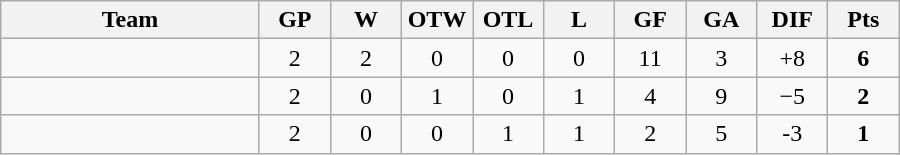<table class="wikitable" style="text-align:center;">
<tr>
<th width=165>Team</th>
<th width=40>GP</th>
<th width=40>W</th>
<th width=40>OTW</th>
<th width=40>OTL</th>
<th width=40>L</th>
<th width=40>GF</th>
<th width=40>GA</th>
<th width=40>DIF</th>
<th width=40>Pts</th>
</tr>
<tr>
<td style="text-align:left;"></td>
<td>2</td>
<td>2</td>
<td>0</td>
<td>0</td>
<td>0</td>
<td>11</td>
<td>3</td>
<td>+8</td>
<td><strong>6</strong></td>
</tr>
<tr>
<td style="text-align:left;"></td>
<td>2</td>
<td>0</td>
<td>1</td>
<td>0</td>
<td>1</td>
<td>4</td>
<td>9</td>
<td>−5</td>
<td><strong>2</strong></td>
</tr>
<tr>
<td style="text-align:left;"></td>
<td>2</td>
<td>0</td>
<td>0</td>
<td>1</td>
<td>1</td>
<td>2</td>
<td>5</td>
<td>-3</td>
<td><strong>1</strong></td>
</tr>
</table>
